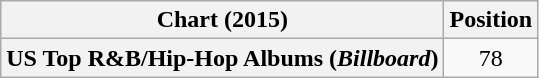<table class="wikitable plainrowheaders" style="text-align:center">
<tr>
<th scope="col">Chart (2015)</th>
<th scope="col">Position</th>
</tr>
<tr>
<th scope="row">US Top R&B/Hip-Hop Albums (<em>Billboard</em>)</th>
<td>78</td>
</tr>
</table>
